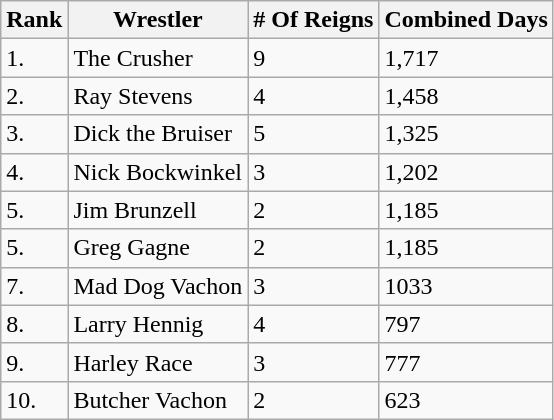<table class="wikitable sortable">
<tr>
<th>Rank</th>
<th>Wrestler</th>
<th># Of Reigns</th>
<th>Combined Days</th>
</tr>
<tr>
<td>1.</td>
<td>The Crusher</td>
<td>9</td>
<td>1,717</td>
</tr>
<tr>
<td>2.</td>
<td>Ray Stevens</td>
<td>4</td>
<td>1,458</td>
</tr>
<tr>
<td>3.</td>
<td>Dick the Bruiser</td>
<td>5</td>
<td>1,325</td>
</tr>
<tr>
<td>4.</td>
<td>Nick Bockwinkel</td>
<td>3</td>
<td>1,202</td>
</tr>
<tr>
<td>5.</td>
<td>Jim Brunzell</td>
<td>2</td>
<td>1,185</td>
</tr>
<tr>
<td>5.</td>
<td>Greg Gagne</td>
<td>2</td>
<td>1,185</td>
</tr>
<tr>
<td>7.</td>
<td>Mad Dog Vachon</td>
<td>3</td>
<td>1033</td>
</tr>
<tr>
<td>8.</td>
<td>Larry Hennig</td>
<td>4</td>
<td>797</td>
</tr>
<tr>
<td>9.</td>
<td>Harley Race</td>
<td>3</td>
<td>777</td>
</tr>
<tr>
<td>10.</td>
<td>Butcher Vachon</td>
<td>2</td>
<td>623</td>
</tr>
</table>
